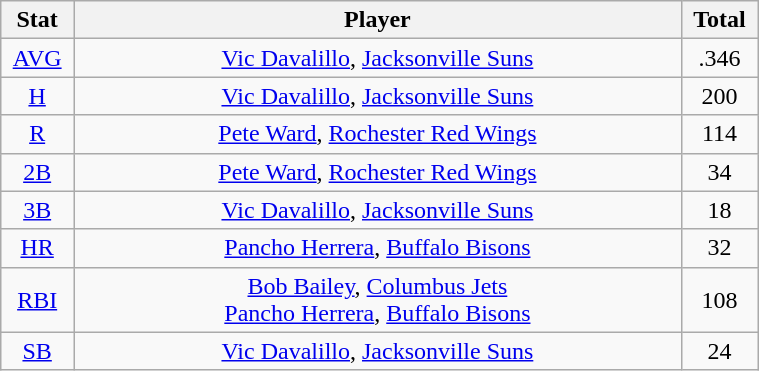<table class="wikitable" width="40%" style="text-align:center;">
<tr>
<th width="5%">Stat</th>
<th width="60%">Player</th>
<th width="5%">Total</th>
</tr>
<tr>
<td><a href='#'>AVG</a></td>
<td><a href='#'>Vic Davalillo</a>, <a href='#'>Jacksonville Suns</a></td>
<td>.346</td>
</tr>
<tr>
<td><a href='#'>H</a></td>
<td><a href='#'>Vic Davalillo</a>, <a href='#'>Jacksonville Suns</a></td>
<td>200</td>
</tr>
<tr>
<td><a href='#'>R</a></td>
<td><a href='#'>Pete Ward</a>, <a href='#'>Rochester Red Wings</a></td>
<td>114</td>
</tr>
<tr>
<td><a href='#'>2B</a></td>
<td><a href='#'>Pete Ward</a>, <a href='#'>Rochester Red Wings</a></td>
<td>34</td>
</tr>
<tr>
<td><a href='#'>3B</a></td>
<td><a href='#'>Vic Davalillo</a>, <a href='#'>Jacksonville Suns</a></td>
<td>18</td>
</tr>
<tr>
<td><a href='#'>HR</a></td>
<td><a href='#'>Pancho Herrera</a>, <a href='#'>Buffalo Bisons</a></td>
<td>32</td>
</tr>
<tr>
<td><a href='#'>RBI</a></td>
<td><a href='#'>Bob Bailey</a>, <a href='#'>Columbus Jets</a> <br> <a href='#'>Pancho Herrera</a>, <a href='#'>Buffalo Bisons</a></td>
<td>108</td>
</tr>
<tr>
<td><a href='#'>SB</a></td>
<td><a href='#'>Vic Davalillo</a>, <a href='#'>Jacksonville Suns</a></td>
<td>24</td>
</tr>
</table>
